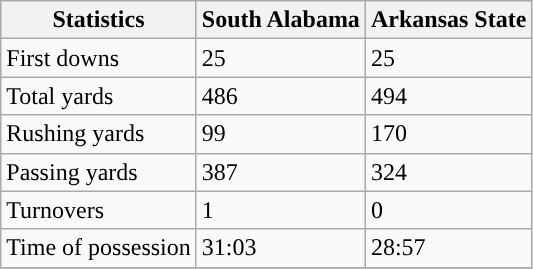<table class="wikitable">
<tr>
<th>Statistics</th>
<th>South Alabama</th>
<th>Arkansas State</th>
</tr>
<tr>
<td>First downs</td>
<td>25</td>
<td>25</td>
</tr>
<tr>
<td>Total yards</td>
<td>486</td>
<td>494</td>
</tr>
<tr>
<td>Rushing yards</td>
<td>99</td>
<td>170</td>
</tr>
<tr>
<td>Passing yards</td>
<td>387</td>
<td>324</td>
</tr>
<tr>
<td>Turnovers</td>
<td>1</td>
<td>0</td>
</tr>
<tr>
<td>Time of possession</td>
<td>31:03</td>
<td>28:57</td>
</tr>
<tr>
</tr>
</table>
